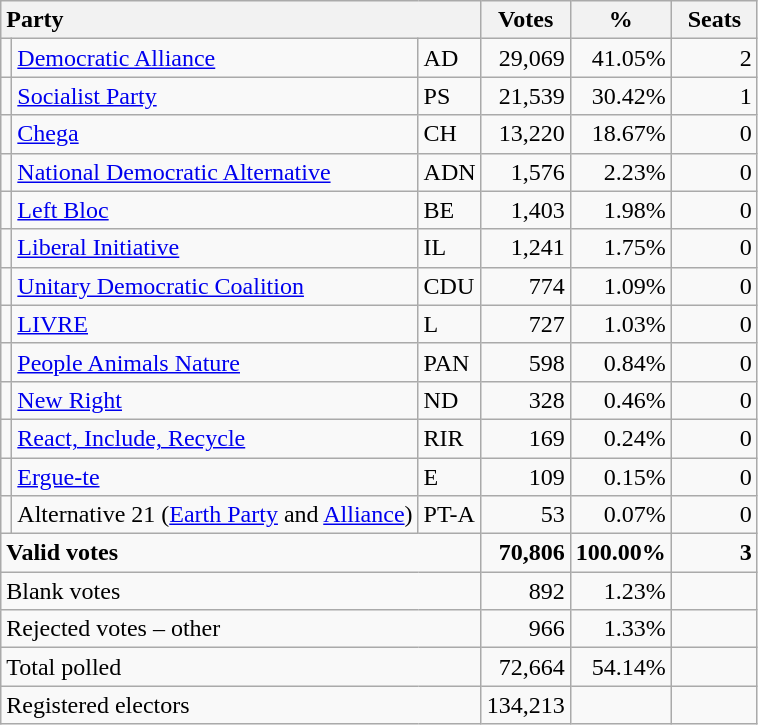<table class="wikitable" border="1" style="text-align:right;">
<tr>
<th style="text-align:left;" colspan=3>Party</th>
<th align=center width="50">Votes</th>
<th align=center width="50">%</th>
<th align=center width="50">Seats</th>
</tr>
<tr>
<td></td>
<td align=left><a href='#'>Democratic Alliance</a></td>
<td align=left>AD</td>
<td>29,069</td>
<td>41.05%</td>
<td>2</td>
</tr>
<tr>
<td></td>
<td align=left><a href='#'>Socialist Party</a></td>
<td align=left>PS</td>
<td>21,539</td>
<td>30.42%</td>
<td>1</td>
</tr>
<tr>
<td></td>
<td align=left><a href='#'>Chega</a></td>
<td align=left>CH</td>
<td>13,220</td>
<td>18.67%</td>
<td>0</td>
</tr>
<tr>
<td></td>
<td align=left><a href='#'>National Democratic Alternative</a></td>
<td align=left>ADN</td>
<td>1,576</td>
<td>2.23%</td>
<td>0</td>
</tr>
<tr>
<td></td>
<td align=left><a href='#'>Left Bloc</a></td>
<td align=left>BE</td>
<td>1,403</td>
<td>1.98%</td>
<td>0</td>
</tr>
<tr>
<td></td>
<td align=left><a href='#'>Liberal Initiative</a></td>
<td align=left>IL</td>
<td>1,241</td>
<td>1.75%</td>
<td>0</td>
</tr>
<tr>
<td></td>
<td align=left style="white-space: nowrap;"><a href='#'>Unitary Democratic Coalition</a></td>
<td align=left>CDU</td>
<td>774</td>
<td>1.09%</td>
<td>0</td>
</tr>
<tr>
<td></td>
<td align=left><a href='#'>LIVRE</a></td>
<td align=left>L</td>
<td>727</td>
<td>1.03%</td>
<td>0</td>
</tr>
<tr>
<td></td>
<td align=left><a href='#'>People Animals Nature</a></td>
<td align=left>PAN</td>
<td>598</td>
<td>0.84%</td>
<td>0</td>
</tr>
<tr>
<td></td>
<td align=left><a href='#'>New Right</a></td>
<td align=left>ND</td>
<td>328</td>
<td>0.46%</td>
<td>0</td>
</tr>
<tr>
<td></td>
<td align=left><a href='#'>React, Include, Recycle</a></td>
<td align=left>RIR</td>
<td>169</td>
<td>0.24%</td>
<td>0</td>
</tr>
<tr>
<td></td>
<td align=left><a href='#'>Ergue-te</a></td>
<td align=left>E</td>
<td>109</td>
<td>0.15%</td>
<td>0</td>
</tr>
<tr>
<td></td>
<td align=left>Alternative 21 (<a href='#'>Earth Party</a> and <a href='#'>Alliance</a>)</td>
<td align=left>PT-A</td>
<td>53</td>
<td>0.07%</td>
<td>0</td>
</tr>
<tr style="font-weight:bold">
<td align=left colspan=3>Valid votes</td>
<td>70,806</td>
<td>100.00%</td>
<td>3</td>
</tr>
<tr>
<td align=left colspan=3>Blank votes</td>
<td>892</td>
<td>1.23%</td>
<td></td>
</tr>
<tr>
<td align=left colspan=3>Rejected votes – other</td>
<td>966</td>
<td>1.33%</td>
<td></td>
</tr>
<tr>
<td align=left colspan=3>Total polled</td>
<td>72,664</td>
<td>54.14%</td>
<td></td>
</tr>
<tr>
<td align=left colspan=3>Registered electors</td>
<td>134,213</td>
<td></td>
<td></td>
</tr>
</table>
